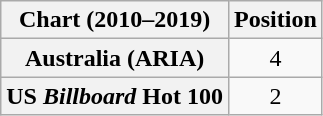<table class="wikitable sortable plainrowheaders" style="text-align:center">
<tr>
<th scope="col">Chart (2010–2019)</th>
<th scope="col">Position</th>
</tr>
<tr>
<th scope="row">Australia (ARIA)</th>
<td>4</td>
</tr>
<tr>
<th scope="row">US <em>Billboard</em> Hot 100</th>
<td>2</td>
</tr>
</table>
